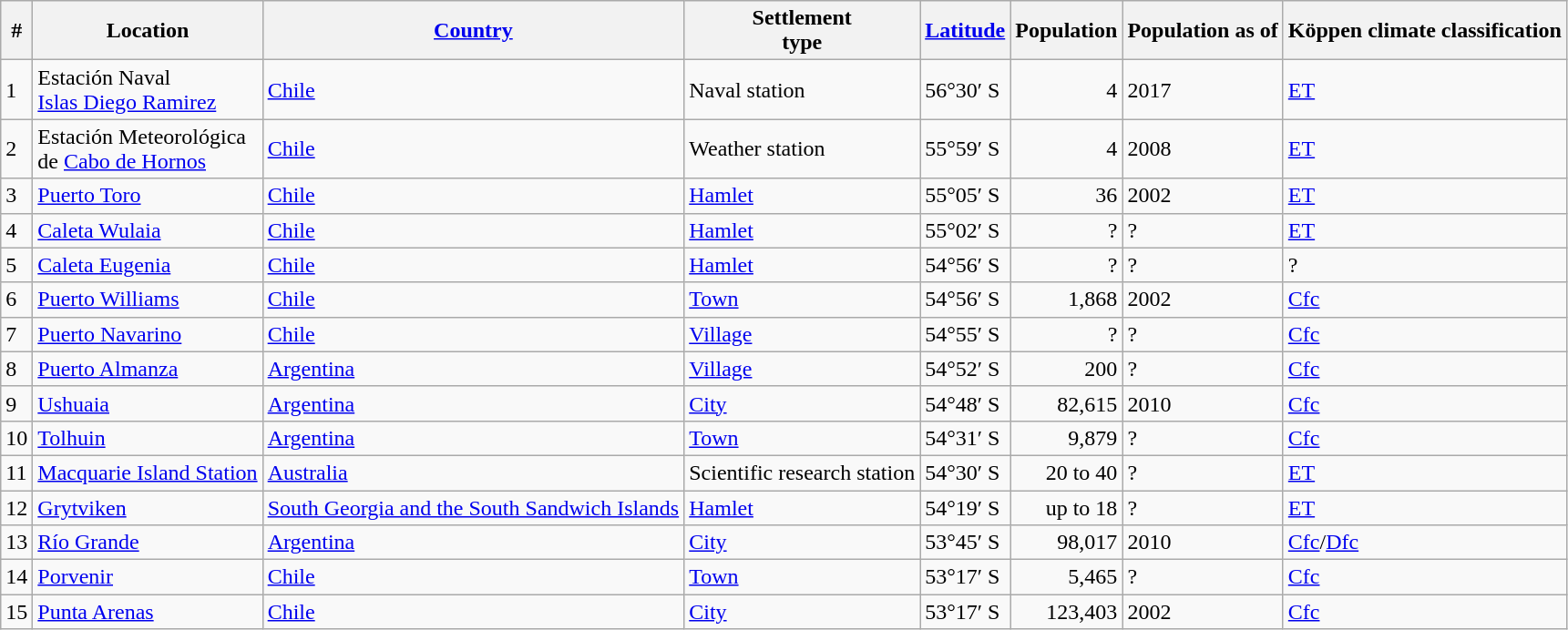<table class="wikitable sortable">
<tr>
<th>#</th>
<th>Location</th>
<th><a href='#'>Country</a></th>
<th>Settlement<br>type</th>
<th><a href='#'>Latitude</a></th>
<th>Population</th>
<th>Population as of</th>
<th>Köppen climate classification</th>
</tr>
<tr>
<td>1</td>
<td>Estación Naval<br><a href='#'>Islas Diego Ramirez</a></td>
<td><a href='#'>Chile</a></td>
<td>Naval station</td>
<td>56°30′ S</td>
<td align=right>4</td>
<td>2017</td>
<td><a href='#'>ET</a></td>
</tr>
<tr>
<td>2</td>
<td>Estación Meteorológica<br>de <a href='#'>Cabo de Hornos</a></td>
<td><a href='#'>Chile</a></td>
<td>Weather station</td>
<td>55°59′ S</td>
<td align=right>4</td>
<td>2008</td>
<td><a href='#'>ET</a></td>
</tr>
<tr>
<td>3</td>
<td><a href='#'>Puerto Toro</a></td>
<td><a href='#'>Chile</a></td>
<td><a href='#'>Hamlet</a></td>
<td>55°05′ S</td>
<td align=right>36</td>
<td>2002</td>
<td><a href='#'>ET</a></td>
</tr>
<tr>
<td>4</td>
<td><a href='#'>Caleta Wulaia</a></td>
<td><a href='#'>Chile</a></td>
<td><a href='#'>Hamlet</a></td>
<td>55°02′ S</td>
<td align=right>?</td>
<td>?</td>
<td><a href='#'>ET</a></td>
</tr>
<tr>
<td>5</td>
<td><a href='#'>Caleta Eugenia</a></td>
<td><a href='#'>Chile</a></td>
<td><a href='#'>Hamlet</a></td>
<td>54°56′ S</td>
<td align=right>?</td>
<td>?</td>
<td>?</td>
</tr>
<tr>
<td>6</td>
<td><a href='#'>Puerto Williams</a></td>
<td><a href='#'>Chile</a></td>
<td><a href='#'>Town</a></td>
<td>54°56′ S</td>
<td align=right>1,868</td>
<td>2002</td>
<td><a href='#'>Cfc</a></td>
</tr>
<tr>
<td>7</td>
<td><a href='#'>Puerto Navarino</a></td>
<td><a href='#'>Chile</a></td>
<td><a href='#'>Village</a></td>
<td>54°55′ S</td>
<td align=right>?</td>
<td>?</td>
<td><a href='#'>Cfc</a></td>
</tr>
<tr>
<td>8</td>
<td><a href='#'>Puerto Almanza</a></td>
<td><a href='#'>Argentina</a></td>
<td><a href='#'>Village</a></td>
<td>54°52′ S</td>
<td align=right>200</td>
<td>?</td>
<td><a href='#'>Cfc</a></td>
</tr>
<tr>
<td>9</td>
<td><a href='#'>Ushuaia</a></td>
<td><a href='#'>Argentina</a></td>
<td><a href='#'>City</a></td>
<td>54°48′ S</td>
<td align=right>82,615</td>
<td>2010</td>
<td><a href='#'>Cfc</a></td>
</tr>
<tr>
<td>10</td>
<td><a href='#'>Tolhuin</a></td>
<td><a href='#'>Argentina</a></td>
<td><a href='#'>Town</a></td>
<td>54°31′ S</td>
<td align=right>9,879</td>
<td>?</td>
<td><a href='#'>Cfc</a></td>
</tr>
<tr>
<td>11</td>
<td><a href='#'>Macquarie Island Station</a></td>
<td><a href='#'>Australia</a></td>
<td>Scientific research station</td>
<td>54°30′ S</td>
<td align=right>20 to 40</td>
<td>?</td>
<td><a href='#'>ET</a></td>
</tr>
<tr>
<td>12</td>
<td><a href='#'>Grytviken</a></td>
<td><a href='#'>South Georgia and the South Sandwich Islands</a></td>
<td><a href='#'>Hamlet</a></td>
<td>54°19′ S</td>
<td align=right>up to 18</td>
<td>?</td>
<td><a href='#'>ET</a></td>
</tr>
<tr>
<td>13</td>
<td><a href='#'>Río Grande</a></td>
<td><a href='#'>Argentina</a></td>
<td><a href='#'>City</a></td>
<td>53°45′ S</td>
<td align=right>98,017</td>
<td>2010</td>
<td><a href='#'>Cfc</a>/<a href='#'>Dfc</a></td>
</tr>
<tr>
<td>14</td>
<td><a href='#'>Porvenir</a></td>
<td><a href='#'>Chile</a></td>
<td><a href='#'>Town</a></td>
<td>53°17′ S</td>
<td align=right>5,465</td>
<td>?</td>
<td><a href='#'>Cfc</a></td>
</tr>
<tr>
<td>15</td>
<td><a href='#'>Punta Arenas</a></td>
<td><a href='#'>Chile</a></td>
<td><a href='#'>City</a></td>
<td>53°17′ S</td>
<td align=right>123,403</td>
<td>2002</td>
<td><a href='#'>Cfc</a></td>
</tr>
</table>
